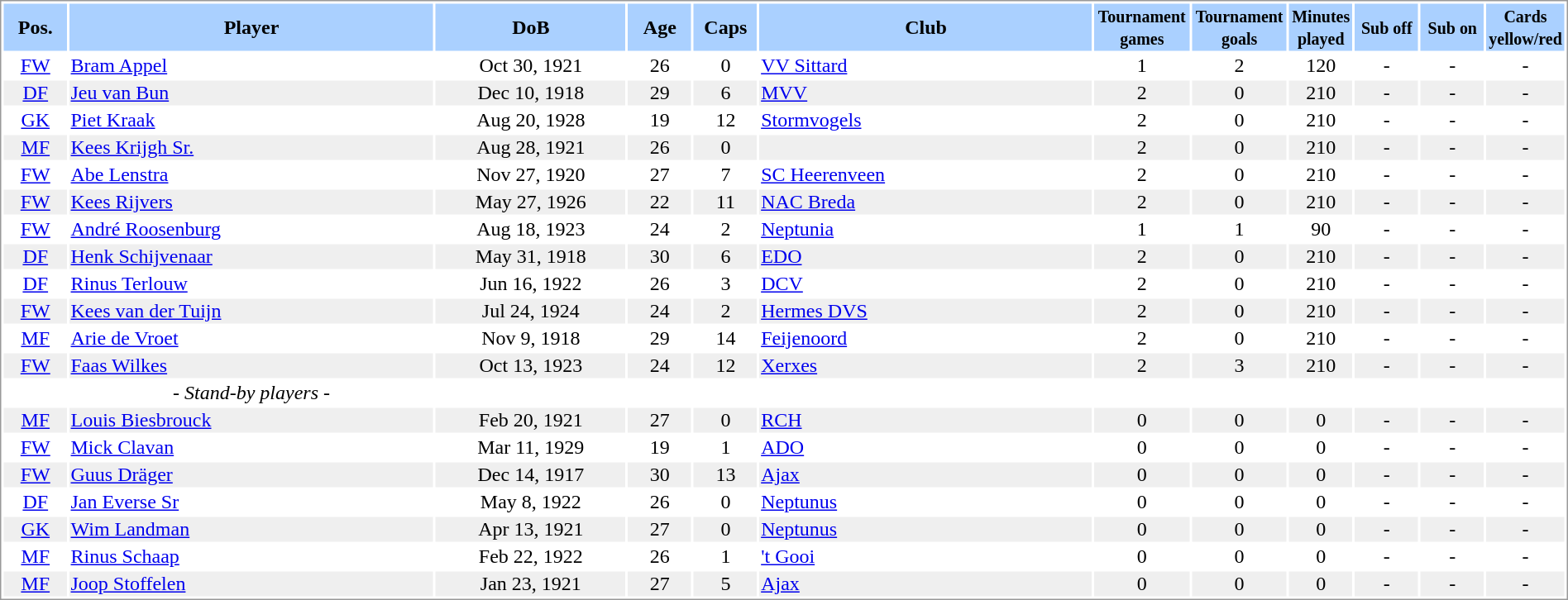<table border="0" width="100%" style="border: 1px solid #999; background-color:#FFFFFF; text-align:center">
<tr align="center" bgcolor="#AAD0FF">
<th width=4%>Pos.</th>
<th width=23%>Player</th>
<th width=12%>DoB</th>
<th width=4%>Age</th>
<th width=4%>Caps</th>
<th width=21%>Club</th>
<th width=6%><small>Tournament<br>games</small></th>
<th width=6%><small>Tournament<br>goals</small></th>
<th width=4%><small>Minutes<br>played</small></th>
<th width=4%><small>Sub off</small></th>
<th width=4%><small>Sub on</small></th>
<th width=4%><small>Cards<br>yellow/red</small></th>
</tr>
<tr>
<td><a href='#'>FW</a></td>
<td align="left"><a href='#'>Bram Appel</a></td>
<td>Oct 30, 1921</td>
<td>26</td>
<td>0</td>
<td align="left"> <a href='#'>VV Sittard</a></td>
<td>1</td>
<td>2</td>
<td>120</td>
<td>-</td>
<td>-</td>
<td>-</td>
</tr>
<tr bgcolor="#EFEFEF">
<td><a href='#'>DF</a></td>
<td align="left"><a href='#'>Jeu van Bun</a></td>
<td>Dec 10, 1918</td>
<td>29</td>
<td>6</td>
<td align="left"> <a href='#'>MVV</a></td>
<td>2</td>
<td>0</td>
<td>210</td>
<td>-</td>
<td>-</td>
<td>-</td>
</tr>
<tr>
<td><a href='#'>GK</a></td>
<td align="left"><a href='#'>Piet Kraak</a></td>
<td>Aug 20, 1928</td>
<td>19</td>
<td>12</td>
<td align="left"> <a href='#'>Stormvogels</a></td>
<td>2</td>
<td>0</td>
<td>210</td>
<td>-</td>
<td>-</td>
<td>-</td>
</tr>
<tr bgcolor="#EFEFEF">
<td><a href='#'>MF</a></td>
<td align="left"><a href='#'>Kees Krijgh Sr.</a></td>
<td>Aug 28, 1921</td>
<td>26</td>
<td>0</td>
<td align="left"> </td>
<td>2</td>
<td>0</td>
<td>210</td>
<td>-</td>
<td>-</td>
<td>-</td>
</tr>
<tr>
<td><a href='#'>FW</a></td>
<td align="left"><a href='#'>Abe Lenstra</a></td>
<td>Nov 27, 1920</td>
<td>27</td>
<td>7</td>
<td align="left"> <a href='#'>SC Heerenveen</a></td>
<td>2</td>
<td>0</td>
<td>210</td>
<td>-</td>
<td>-</td>
<td>-</td>
</tr>
<tr bgcolor="#EFEFEF">
<td><a href='#'>FW</a></td>
<td align="left"><a href='#'>Kees Rijvers</a></td>
<td>May 27, 1926</td>
<td>22</td>
<td>11</td>
<td align="left"> <a href='#'>NAC Breda</a></td>
<td>2</td>
<td>0</td>
<td>210</td>
<td>-</td>
<td>-</td>
<td>-</td>
</tr>
<tr>
<td><a href='#'>FW</a></td>
<td align="left"><a href='#'>André Roosenburg</a></td>
<td>Aug 18, 1923</td>
<td>24</td>
<td>2</td>
<td align="left"> <a href='#'>Neptunia</a></td>
<td>1</td>
<td>1</td>
<td>90</td>
<td>-</td>
<td>-</td>
<td>-</td>
</tr>
<tr bgcolor="#EFEFEF">
<td><a href='#'>DF</a></td>
<td align="left"><a href='#'>Henk Schijvenaar</a></td>
<td>May 31, 1918</td>
<td>30</td>
<td>6</td>
<td align="left"> <a href='#'>EDO</a></td>
<td>2</td>
<td>0</td>
<td>210</td>
<td>-</td>
<td>-</td>
<td>-</td>
</tr>
<tr>
<td><a href='#'>DF</a></td>
<td align="left"><a href='#'>Rinus Terlouw</a></td>
<td>Jun 16, 1922</td>
<td>26</td>
<td>3</td>
<td align="left"> <a href='#'>DCV</a></td>
<td>2</td>
<td>0</td>
<td>210</td>
<td>-</td>
<td>-</td>
<td>-</td>
</tr>
<tr bgcolor="#EFEFEF">
<td><a href='#'>FW</a></td>
<td align="left"><a href='#'>Kees van der Tuijn</a></td>
<td>Jul 24, 1924</td>
<td>24</td>
<td>2</td>
<td align="left"> <a href='#'>Hermes DVS</a></td>
<td>2</td>
<td>0</td>
<td>210</td>
<td>-</td>
<td>-</td>
<td>-</td>
</tr>
<tr>
<td><a href='#'>MF</a></td>
<td align="left"><a href='#'>Arie de Vroet</a></td>
<td>Nov 9, 1918</td>
<td>29</td>
<td>14</td>
<td align="left"> <a href='#'>Feijenoord</a></td>
<td>2</td>
<td>0</td>
<td>210</td>
<td>-</td>
<td>-</td>
<td>-</td>
</tr>
<tr bgcolor="#EFEFEF">
<td><a href='#'>FW</a></td>
<td align="left"><a href='#'>Faas Wilkes</a></td>
<td>Oct 13, 1923</td>
<td>24</td>
<td>12</td>
<td align="left"> <a href='#'>Xerxes</a></td>
<td>2</td>
<td>3</td>
<td>210</td>
<td>-</td>
<td>-</td>
<td>-</td>
</tr>
<tr>
<td></td>
<td>- <em>Stand-by players</em> -</td>
<td></td>
<td></td>
<td></td>
<td></td>
<td></td>
<td></td>
<td></td>
<td></td>
<td></td>
<td></td>
</tr>
<tr bgcolor="#EFEFEF">
<td><a href='#'>MF</a></td>
<td align="left"><a href='#'>Louis Biesbrouck</a></td>
<td>Feb 20, 1921</td>
<td>27</td>
<td>0</td>
<td align="left"> <a href='#'>RCH</a></td>
<td>0</td>
<td>0</td>
<td>0</td>
<td>-</td>
<td>-</td>
<td>-</td>
</tr>
<tr>
<td><a href='#'>FW</a></td>
<td align="left"><a href='#'>Mick Clavan</a></td>
<td>Mar 11, 1929</td>
<td>19</td>
<td>1</td>
<td align="left"> <a href='#'>ADO</a></td>
<td>0</td>
<td>0</td>
<td>0</td>
<td>-</td>
<td>-</td>
<td>-</td>
</tr>
<tr bgcolor="#EFEFEF">
<td><a href='#'>FW</a></td>
<td align="left"><a href='#'>Guus Dräger</a></td>
<td>Dec 14, 1917</td>
<td>30</td>
<td>13</td>
<td align="left"> <a href='#'>Ajax</a></td>
<td>0</td>
<td>0</td>
<td>0</td>
<td>-</td>
<td>-</td>
<td>-</td>
</tr>
<tr>
<td><a href='#'>DF</a></td>
<td align="left"><a href='#'>Jan Everse Sr</a></td>
<td>May 8, 1922</td>
<td>26</td>
<td>0</td>
<td align="left"> <a href='#'>Neptunus</a></td>
<td>0</td>
<td>0</td>
<td>0</td>
<td>-</td>
<td>-</td>
<td>-</td>
</tr>
<tr bgcolor="#EFEFEF">
<td><a href='#'>GK</a></td>
<td align="left"><a href='#'>Wim Landman</a></td>
<td>Apr 13, 1921</td>
<td>27</td>
<td>0</td>
<td align="left"> <a href='#'>Neptunus</a></td>
<td>0</td>
<td>0</td>
<td>0</td>
<td>-</td>
<td>-</td>
<td>-</td>
</tr>
<tr>
<td><a href='#'>MF</a></td>
<td align="left"><a href='#'>Rinus Schaap</a></td>
<td>Feb 22, 1922</td>
<td>26</td>
<td>1</td>
<td align="left"> <a href='#'>'t Gooi</a></td>
<td>0</td>
<td>0</td>
<td>0</td>
<td>-</td>
<td>-</td>
<td>-</td>
</tr>
<tr bgcolor="#EFEFEF">
<td><a href='#'>MF</a></td>
<td align="left"><a href='#'>Joop Stoffelen</a></td>
<td>Jan 23, 1921</td>
<td>27</td>
<td>5</td>
<td align="left"> <a href='#'>Ajax</a></td>
<td>0</td>
<td>0</td>
<td>0</td>
<td>-</td>
<td>-</td>
<td>-</td>
</tr>
</table>
